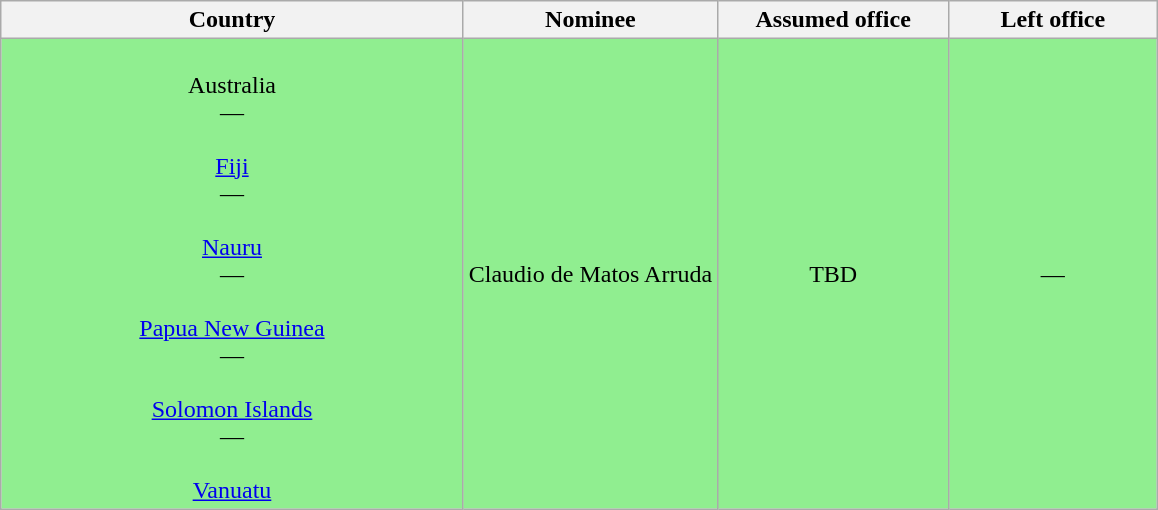<table class="wikitable sortable" style="text-align:center">
<tr>
<th style="width:40%;">Country</th>
<th style="width:22%;">Nominee</th>
<th style="width:20%;" data-sort-type="date">Assumed office</th>
<th style="width:18%;" data-sort-type="date">Left office</th>
</tr>
<tr style="background:lightgreen">
<td><br>Australia<br>—<br><br><a href='#'>Fiji</a><br>
—<br><br><a href='#'>Nauru</a><br>
—<br><br><a href='#'>Papua New Guinea</a><br>
—<br><br><a href='#'>Solomon Islands</a><br>
—<br><br><a href='#'>Vanuatu</a></td>
<td>Claudio de Matos Arruda</td>
<td>TBD<br></td>
<td>—</td>
</tr>
</table>
